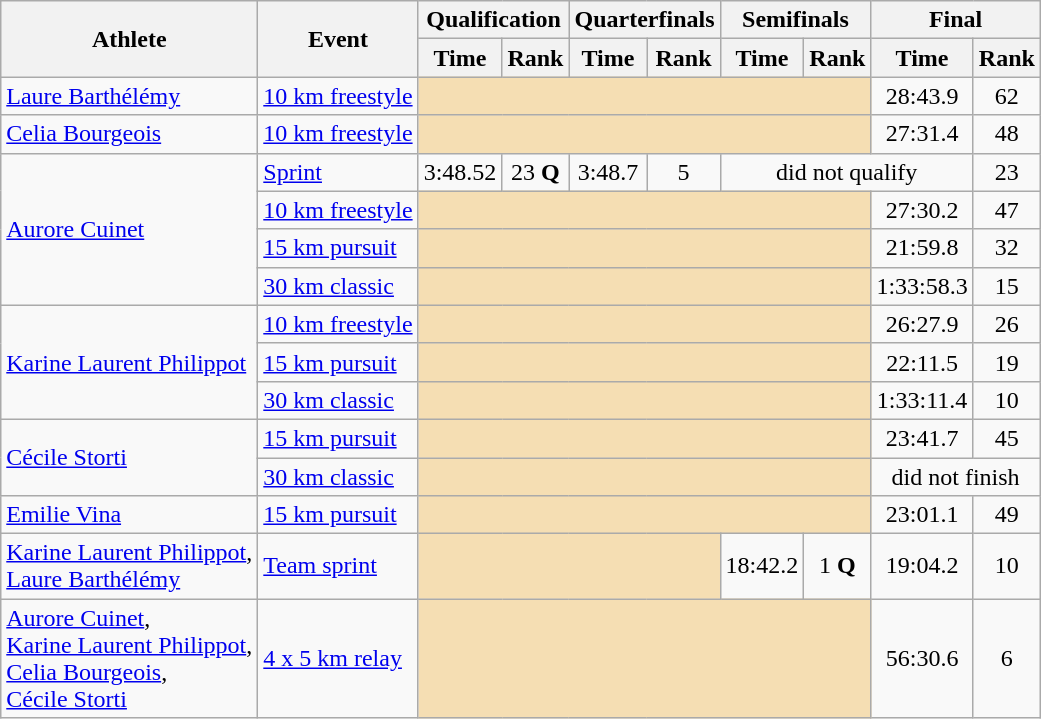<table class="wikitable">
<tr>
<th rowspan="2">Athlete</th>
<th rowspan="2">Event</th>
<th colspan="2">Qualification</th>
<th colspan="2">Quarterfinals</th>
<th colspan="2">Semifinals</th>
<th colspan="2">Final</th>
</tr>
<tr>
<th>Time</th>
<th>Rank</th>
<th>Time</th>
<th>Rank</th>
<th>Time</th>
<th>Rank</th>
<th>Time</th>
<th>Rank</th>
</tr>
<tr>
<td><a href='#'>Laure Barthélémy</a></td>
<td><a href='#'>10 km freestyle</a></td>
<td colspan="6" bgcolor="wheat"></td>
<td align="center">28:43.9</td>
<td align="center">62</td>
</tr>
<tr>
<td><a href='#'>Celia Bourgeois</a></td>
<td><a href='#'>10 km freestyle</a></td>
<td colspan="6" bgcolor="wheat"></td>
<td align="center">27:31.4</td>
<td align="center">48</td>
</tr>
<tr>
<td rowspan=4><a href='#'>Aurore Cuinet</a></td>
<td><a href='#'>Sprint</a></td>
<td align="center">3:48.52</td>
<td align="center">23 <strong>Q</strong></td>
<td align="center">3:48.7</td>
<td align="center">5</td>
<td colspan="3" align="center">did not qualify</td>
<td align="center">23</td>
</tr>
<tr>
<td><a href='#'>10 km freestyle</a></td>
<td colspan="6" bgcolor="wheat"></td>
<td align="center">27:30.2</td>
<td align="center">47</td>
</tr>
<tr>
<td><a href='#'>15 km pursuit</a></td>
<td colspan="6" bgcolor="wheat"></td>
<td align="center">21:59.8</td>
<td align="center">32</td>
</tr>
<tr>
<td><a href='#'>30 km classic</a></td>
<td colspan="6" bgcolor="wheat"></td>
<td align="center">1:33:58.3</td>
<td align="center">15</td>
</tr>
<tr>
<td rowspan=3><a href='#'>Karine Laurent Philippot</a></td>
<td><a href='#'>10 km freestyle</a></td>
<td colspan="6" bgcolor="wheat"></td>
<td align="center">26:27.9</td>
<td align="center">26</td>
</tr>
<tr>
<td><a href='#'>15 km pursuit</a></td>
<td colspan="6" bgcolor="wheat"></td>
<td align="center">22:11.5</td>
<td align="center">19</td>
</tr>
<tr>
<td><a href='#'>30 km classic</a></td>
<td colspan="6" bgcolor="wheat"></td>
<td align="center">1:33:11.4</td>
<td align="center">10</td>
</tr>
<tr>
<td rowspan=2><a href='#'>Cécile Storti</a></td>
<td><a href='#'>15 km pursuit</a></td>
<td colspan="6" bgcolor="wheat"></td>
<td align="center">23:41.7</td>
<td align="center">45</td>
</tr>
<tr>
<td><a href='#'>30 km classic</a></td>
<td colspan="6" bgcolor="wheat"></td>
<td colspan="2" align="center">did not finish</td>
</tr>
<tr>
<td><a href='#'>Emilie Vina</a></td>
<td><a href='#'>15 km pursuit</a></td>
<td colspan="6" bgcolor="wheat"></td>
<td align="center">23:01.1</td>
<td align="center">49</td>
</tr>
<tr>
<td><a href='#'>Karine Laurent Philippot</a>, <br><a href='#'>Laure Barthélémy</a></td>
<td><a href='#'>Team sprint</a></td>
<td colspan="4" bgcolor="wheat"></td>
<td align="center">18:42.2</td>
<td align="center">1 <strong>Q</strong></td>
<td align="center">19:04.2</td>
<td align="center">10</td>
</tr>
<tr>
<td><a href='#'>Aurore Cuinet</a>, <br><a href='#'>Karine Laurent Philippot</a>, <br><a href='#'>Celia Bourgeois</a>, <br><a href='#'>Cécile Storti</a></td>
<td><a href='#'>4 x 5 km relay</a></td>
<td colspan="6" bgcolor="wheat"></td>
<td align="center">56:30.6</td>
<td align="center">6</td>
</tr>
</table>
